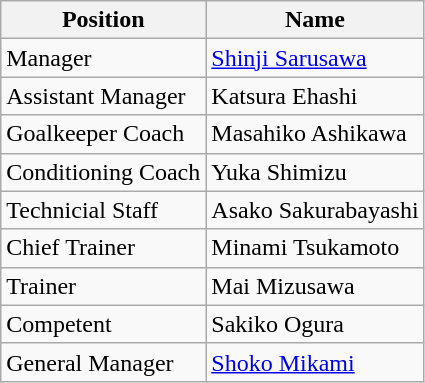<table class="wikitable">
<tr>
<th>Position</th>
<th>Name</th>
</tr>
<tr>
<td>Manager</td>
<td> <a href='#'>Shinji Sarusawa</a></td>
</tr>
<tr>
<td>Assistant Manager</td>
<td> Katsura Ehashi</td>
</tr>
<tr>
<td>Goalkeeper Coach</td>
<td> Masahiko Ashikawa</td>
</tr>
<tr>
<td>Conditioning Coach</td>
<td> Yuka Shimizu</td>
</tr>
<tr>
<td>Technicial Staff</td>
<td> Asako Sakurabayashi</td>
</tr>
<tr>
<td>Chief Trainer</td>
<td> Minami Tsukamoto</td>
</tr>
<tr>
<td>Trainer</td>
<td> Mai Mizusawa</td>
</tr>
<tr>
<td>Competent</td>
<td> Sakiko Ogura</td>
</tr>
<tr>
<td>General Manager</td>
<td> <a href='#'>Shoko Mikami</a></td>
</tr>
</table>
